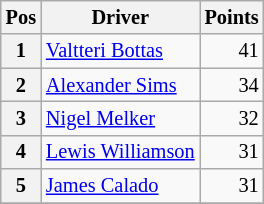<table class="wikitable" style="font-size: 85%;">
<tr>
<th>Pos</th>
<th>Driver</th>
<th>Points</th>
</tr>
<tr>
<th>1</th>
<td> <a href='#'>Valtteri Bottas</a></td>
<td align=right>41</td>
</tr>
<tr>
<th>2</th>
<td> <a href='#'>Alexander Sims</a></td>
<td align=right>34</td>
</tr>
<tr>
<th>3</th>
<td> <a href='#'>Nigel Melker</a></td>
<td align=right>32</td>
</tr>
<tr>
<th>4</th>
<td> <a href='#'>Lewis Williamson</a></td>
<td align=right>31</td>
</tr>
<tr>
<th>5</th>
<td> <a href='#'>James Calado</a></td>
<td align=right>31</td>
</tr>
<tr>
</tr>
</table>
